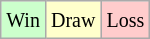<table class="wikitable">
<tr>
<td style="background-color: #CCFFCC;"><small>Win</small></td>
<td style="background-color: #FFFFCC;"><small>Draw</small></td>
<td style="background-color: #FFCCCC;"><small>Loss</small></td>
</tr>
</table>
